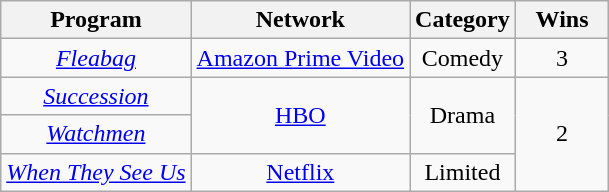<table class="wikitable sortable" style="text-align:center;" background: #f6e39c;>
<tr>
<th scope="col" style="text-align:center;">Program</th>
<th scope="col" style="text-align:center;">Network</th>
<th scope="col" style="text-align:center;">Category</th>
<th scope="col" style="width:55px;">Wins</th>
</tr>
<tr>
<td><em><a href='#'>Fleabag</a></em></td>
<td><a href='#'>Amazon Prime Video</a></td>
<td>Comedy</td>
<td style="text-align:center">3</td>
</tr>
<tr>
<td><em><a href='#'>Succession</a></em></td>
<td rowspan="2"><a href='#'>HBO</a></td>
<td rowspan="2">Drama</td>
<td rowspan="3" style="text-align:center">2</td>
</tr>
<tr>
<td><em><a href='#'>Watchmen</a></em></td>
</tr>
<tr>
<td><em><a href='#'>When They See Us</a></em></td>
<td><a href='#'>Netflix</a></td>
<td>Limited</td>
</tr>
</table>
